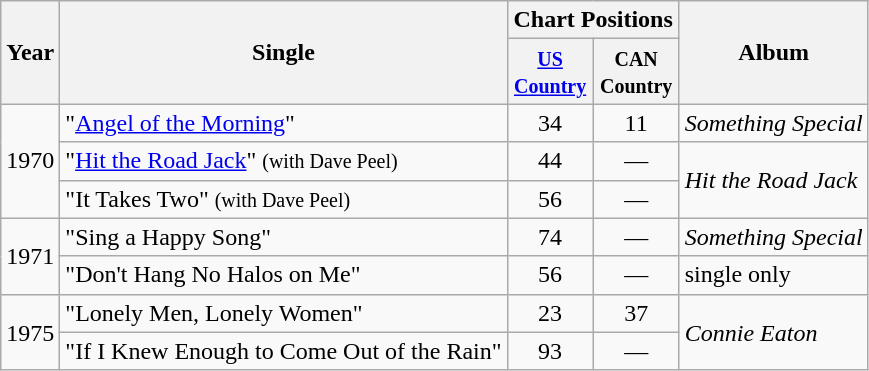<table class="wikitable">
<tr>
<th rowspan="2">Year</th>
<th rowspan="2">Single</th>
<th colspan="2">Chart Positions</th>
<th rowspan="2">Album</th>
</tr>
<tr>
<th width="50"><small><a href='#'>US Country</a></small></th>
<th width="50"><small>CAN Country</small></th>
</tr>
<tr>
<td rowspan="3">1970</td>
<td>"<a href='#'>Angel of the Morning</a>"</td>
<td align="center">34</td>
<td align="center">11</td>
<td><em>Something Special</em></td>
</tr>
<tr>
<td>"<a href='#'>Hit the Road Jack</a>" <small>(with Dave Peel)</small></td>
<td align="center">44</td>
<td align="center">—</td>
<td rowspan="2"><em>Hit the Road Jack</em></td>
</tr>
<tr>
<td>"It Takes Two" <small>(with Dave Peel)</small></td>
<td align="center">56</td>
<td align="center">—</td>
</tr>
<tr>
<td rowspan="2">1971</td>
<td>"Sing a Happy Song"</td>
<td align="center">74</td>
<td align="center">—</td>
<td><em>Something Special</em></td>
</tr>
<tr>
<td>"Don't Hang No Halos on Me"</td>
<td align="center">56</td>
<td align="center">—</td>
<td>single only</td>
</tr>
<tr>
<td rowspan="2">1975</td>
<td>"Lonely Men, Lonely Women"</td>
<td align="center">23</td>
<td align="center">37</td>
<td rowspan="2"><em>Connie Eaton</em></td>
</tr>
<tr>
<td>"If I Knew Enough to Come Out of the Rain"</td>
<td align="center">93</td>
<td align="center">—</td>
</tr>
</table>
